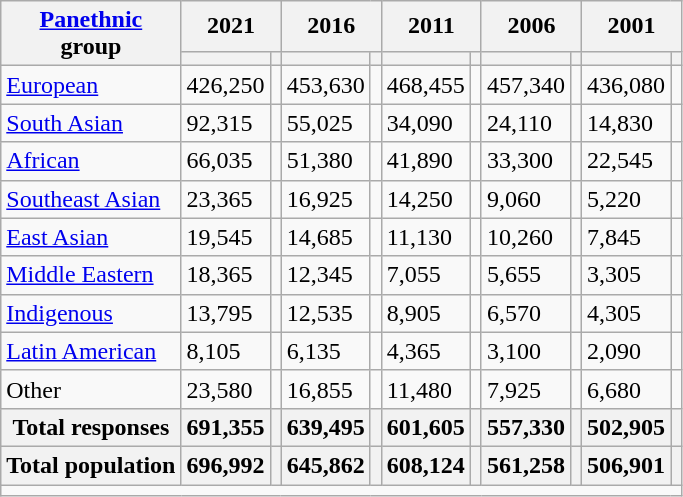<table class="wikitable collapsible sortable">
<tr>
<th rowspan="2"><a href='#'>Panethnic</a><br>group</th>
<th colspan="2">2021</th>
<th colspan="2">2016</th>
<th colspan="2">2011</th>
<th colspan="2">2006</th>
<th colspan="2">2001</th>
</tr>
<tr>
<th><a href='#'></a></th>
<th></th>
<th></th>
<th></th>
<th></th>
<th></th>
<th></th>
<th></th>
<th></th>
<th></th>
</tr>
<tr>
<td><a href='#'>European</a></td>
<td>426,250</td>
<td></td>
<td>453,630</td>
<td></td>
<td>468,455</td>
<td></td>
<td>457,340</td>
<td></td>
<td>436,080</td>
<td></td>
</tr>
<tr>
<td><a href='#'>South Asian</a></td>
<td>92,315</td>
<td></td>
<td>55,025</td>
<td></td>
<td>34,090</td>
<td></td>
<td>24,110</td>
<td></td>
<td>14,830</td>
<td></td>
</tr>
<tr>
<td><a href='#'>African</a></td>
<td>66,035</td>
<td></td>
<td>51,380</td>
<td></td>
<td>41,890</td>
<td></td>
<td>33,300</td>
<td></td>
<td>22,545</td>
<td></td>
</tr>
<tr>
<td><a href='#'>Southeast Asian</a></td>
<td>23,365</td>
<td></td>
<td>16,925</td>
<td></td>
<td>14,250</td>
<td></td>
<td>9,060</td>
<td></td>
<td>5,220</td>
<td></td>
</tr>
<tr>
<td><a href='#'>East Asian</a></td>
<td>19,545</td>
<td></td>
<td>14,685</td>
<td></td>
<td>11,130</td>
<td></td>
<td>10,260</td>
<td></td>
<td>7,845</td>
<td></td>
</tr>
<tr>
<td><a href='#'>Middle Eastern</a></td>
<td>18,365</td>
<td></td>
<td>12,345</td>
<td></td>
<td>7,055</td>
<td></td>
<td>5,655</td>
<td></td>
<td>3,305</td>
<td></td>
</tr>
<tr>
<td><a href='#'>Indigenous</a></td>
<td>13,795</td>
<td></td>
<td>12,535</td>
<td></td>
<td>8,905</td>
<td></td>
<td>6,570</td>
<td></td>
<td>4,305</td>
<td></td>
</tr>
<tr>
<td><a href='#'>Latin American</a></td>
<td>8,105</td>
<td></td>
<td>6,135</td>
<td></td>
<td>4,365</td>
<td></td>
<td>3,100</td>
<td></td>
<td>2,090</td>
<td></td>
</tr>
<tr>
<td>Other</td>
<td>23,580</td>
<td></td>
<td>16,855</td>
<td></td>
<td>11,480</td>
<td></td>
<td>7,925</td>
<td></td>
<td>6,680</td>
<td></td>
</tr>
<tr>
<th>Total responses</th>
<th>691,355</th>
<th></th>
<th>639,495</th>
<th></th>
<th>601,605</th>
<th></th>
<th>557,330</th>
<th></th>
<th>502,905</th>
<th></th>
</tr>
<tr>
<th>Total population</th>
<th>696,992</th>
<th></th>
<th>645,862</th>
<th></th>
<th>608,124</th>
<th></th>
<th>561,258</th>
<th></th>
<th>506,901</th>
<th></th>
</tr>
<tr class="sortbottom">
<td colspan="15"></td>
</tr>
</table>
